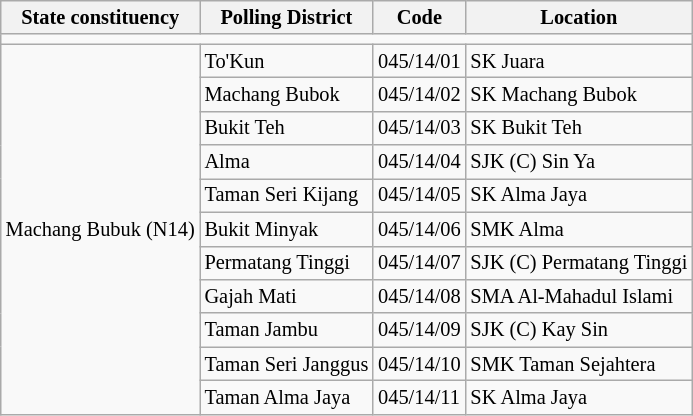<table class="wikitable sortable mw-collapsible" style="white-space:nowrap;font-size:85%">
<tr>
<th>State constituency</th>
<th>Polling District</th>
<th>Code</th>
<th>Location</th>
</tr>
<tr>
<td colspan="4"></td>
</tr>
<tr>
<td rowspan="11">Machang Bubuk (N14)</td>
<td>To'Kun</td>
<td>045/14/01</td>
<td>SK Juara</td>
</tr>
<tr>
<td>Machang Bubok</td>
<td>045/14/02</td>
<td>SK Machang Bubok</td>
</tr>
<tr>
<td>Bukit Teh</td>
<td>045/14/03</td>
<td>SK Bukit Teh</td>
</tr>
<tr>
<td>Alma</td>
<td>045/14/04</td>
<td>SJK (C) Sin Ya</td>
</tr>
<tr>
<td>Taman Seri Kijang</td>
<td>045/14/05</td>
<td>SK Alma Jaya</td>
</tr>
<tr>
<td>Bukit Minyak</td>
<td>045/14/06</td>
<td>SMK Alma</td>
</tr>
<tr>
<td>Permatang Tinggi</td>
<td>045/14/07</td>
<td>SJK (C) Permatang Tinggi</td>
</tr>
<tr>
<td>Gajah Mati</td>
<td>045/14/08</td>
<td>SMA Al-Mahadul Islami</td>
</tr>
<tr>
<td>Taman Jambu</td>
<td>045/14/09</td>
<td>SJK (C) Kay Sin</td>
</tr>
<tr>
<td>Taman Seri Janggus</td>
<td>045/14/10</td>
<td>SMK Taman Sejahtera</td>
</tr>
<tr>
<td>Taman Alma Jaya</td>
<td>045/14/11</td>
<td>SK Alma Jaya</td>
</tr>
</table>
